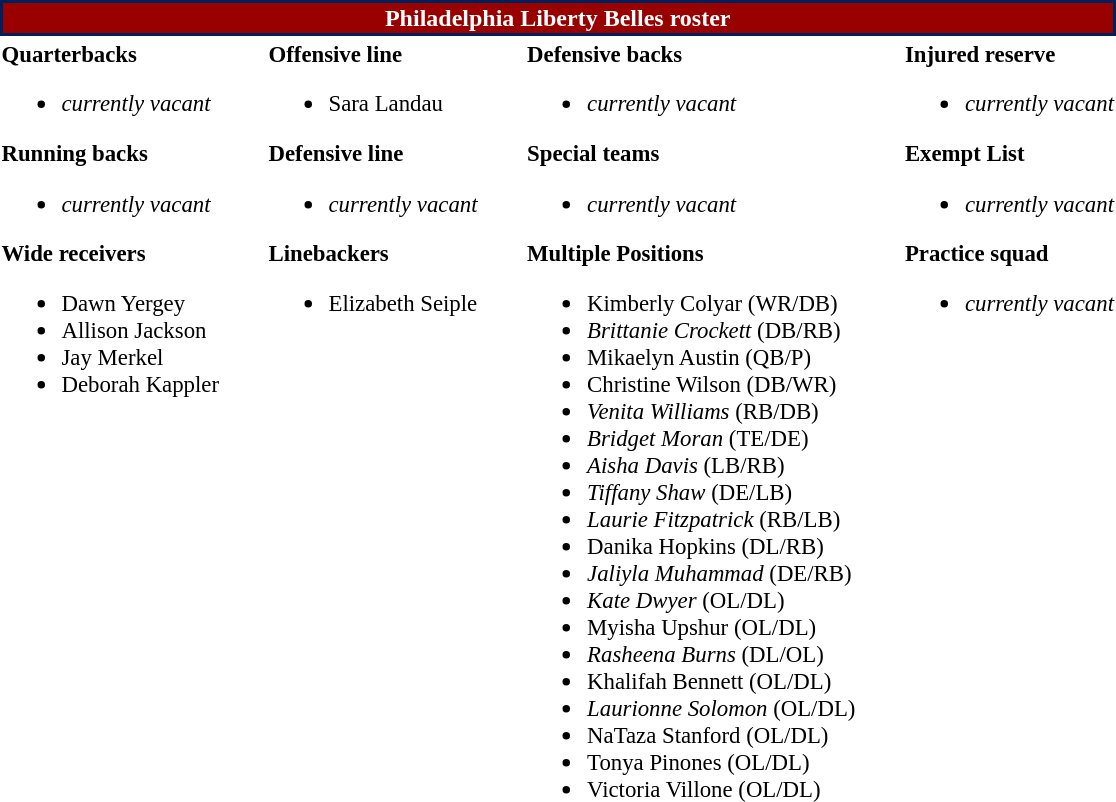<table class="toccolours" style="text-align: left;">
<tr>
<th colspan="7" style="background-color:#990000; text-align:center; border:2px #011F5B solid; color:white;">Philadelphia Liberty Belles roster</th>
</tr>
<tr>
<td style="font-size: 95%;vertical-align:top;"><strong>Quarterbacks</strong><br><ul><li><em>currently vacant</em></li></ul><strong>Running backs</strong><ul><li><em>currently vacant</em></li></ul><strong>Wide receivers</strong><ul><li> Dawn Yergey</li><li> Allison Jackson</li><li> Jay Merkel</li><li> Deborah Kappler</li></ul></td>
<td style="width: 25px;"></td>
<td style="font-size: 95%;vertical-align:top;"><strong>Offensive line</strong><br><ul><li> Sara Landau</li></ul><strong>Defensive line</strong><ul><li><em>currently vacant</em></li></ul><strong>Linebackers</strong><ul><li> Elizabeth Seiple</li></ul></td>
<td style="width: 25px;"></td>
<td style="font-size: 95%;vertical-align:top;"><strong>Defensive backs</strong><br><ul><li><em>currently vacant</em></li></ul><strong>Special teams</strong><ul><li><em>currently vacant</em></li></ul><strong>Multiple Positions</strong><ul><li> Kimberly Colyar (WR/DB)</li><li> <em>Brittanie Crockett</em> (DB/RB)</li><li> Mikaelyn Austin (QB/P)</li><li> Christine Wilson (DB/WR)</li><li> <em>Venita Williams</em> (RB/DB)</li><li> <em>Bridget Moran</em> (TE/DE)</li><li> <em>Aisha Davis</em> (LB/RB)</li><li> <em>Tiffany Shaw</em> (DE/LB)</li><li> <em>Laurie Fitzpatrick</em> (RB/LB)</li><li> Danika Hopkins (DL/RB)</li><li> <em>Jaliyla Muhammad</em> (DE/RB)</li><li> <em>Kate Dwyer</em> (OL/DL)</li><li> Myisha Upshur (OL/DL)</li><li> <em>Rasheena Burns</em> (DL/OL)</li><li> Khalifah Bennett (OL/DL)</li><li> <em>Laurionne Solomon</em> (OL/DL)</li><li> NaTaza Stanford (OL/DL)</li><li> Tonya Pinones (OL/DL)</li><li> Victoria Villone (OL/DL)</li></ul></td>
<td style="width: 25px;"></td>
<td style="font-size: 95%;vertical-align:top;"><strong>Injured reserve</strong><br><ul><li><em>currently vacant</em></li></ul><strong>Exempt List</strong><ul><li><em>currently vacant</em></li></ul><strong>Practice squad</strong><ul><li><em>currently vacant</em></li></ul></td>
</tr>
<tr>
</tr>
</table>
